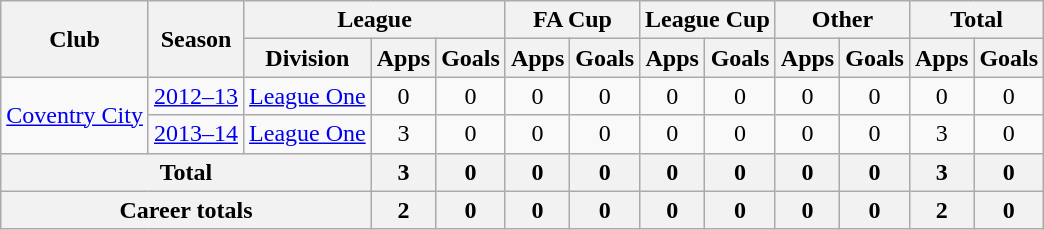<table class="wikitable" style="text-align: center;">
<tr>
<th rowspan="2">Club</th>
<th rowspan="2">Season</th>
<th colspan="3">League</th>
<th colspan="2">FA Cup</th>
<th colspan="2">League Cup</th>
<th colspan="2">Other</th>
<th colspan="2">Total</th>
</tr>
<tr>
<th>Division</th>
<th>Apps</th>
<th>Goals</th>
<th>Apps</th>
<th>Goals</th>
<th>Apps</th>
<th>Goals</th>
<th>Apps</th>
<th>Goals</th>
<th>Apps</th>
<th>Goals</th>
</tr>
<tr>
<td rowspan="2" valign="center"><a href='#'>Coventry City</a></td>
<td><a href='#'>2012–13</a></td>
<td><a href='#'>League One</a></td>
<td>0</td>
<td>0</td>
<td>0</td>
<td>0</td>
<td>0</td>
<td>0</td>
<td>0</td>
<td>0</td>
<td>0</td>
<td>0</td>
</tr>
<tr>
<td><a href='#'>2013–14</a></td>
<td><a href='#'>League One</a></td>
<td>3</td>
<td>0</td>
<td>0</td>
<td>0</td>
<td>0</td>
<td>0</td>
<td>0</td>
<td>0</td>
<td>3</td>
<td>0</td>
</tr>
<tr>
<th colspan="3">Total</th>
<th>3</th>
<th>0</th>
<th>0</th>
<th>0</th>
<th>0</th>
<th>0</th>
<th>0</th>
<th>0</th>
<th>3</th>
<th>0</th>
</tr>
<tr>
<th colspan="3">Career totals</th>
<th>2</th>
<th>0</th>
<th>0</th>
<th>0</th>
<th>0</th>
<th>0</th>
<th>0</th>
<th>0</th>
<th>2</th>
<th>0</th>
</tr>
</table>
